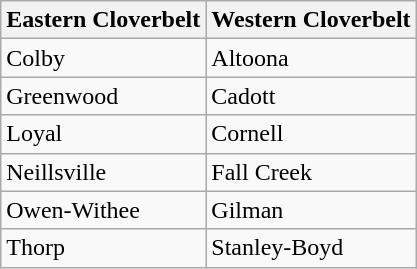<table class="wikitable">
<tr>
<th>Eastern Cloverbelt</th>
<th>Western Cloverbelt</th>
</tr>
<tr>
<td>Colby</td>
<td>Altoona</td>
</tr>
<tr>
<td>Greenwood</td>
<td>Cadott</td>
</tr>
<tr>
<td>Loyal</td>
<td>Cornell</td>
</tr>
<tr>
<td>Neillsville</td>
<td>Fall Creek</td>
</tr>
<tr>
<td>Owen-Withee</td>
<td>Gilman</td>
</tr>
<tr>
<td>Thorp</td>
<td>Stanley-Boyd</td>
</tr>
</table>
